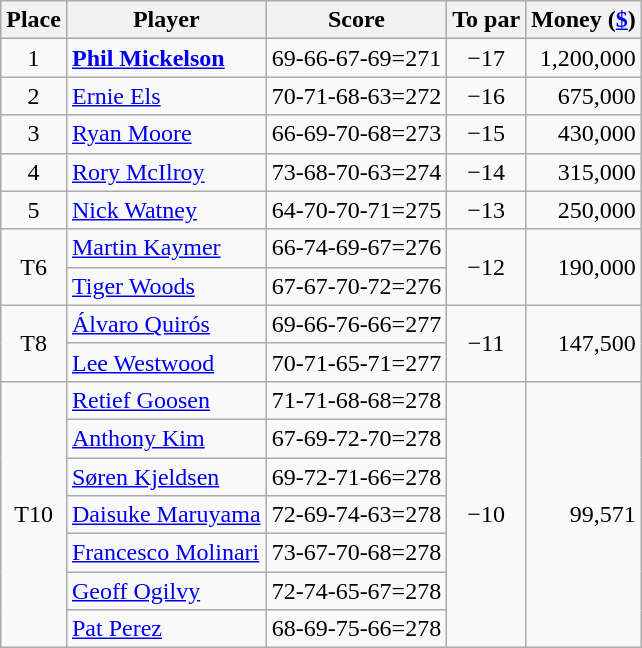<table class="wikitable">
<tr>
<th>Place</th>
<th>Player</th>
<th>Score</th>
<th>To par</th>
<th>Money (<a href='#'>$</a>)</th>
</tr>
<tr>
<td align="center">1</td>
<td> <strong><a href='#'>Phil Mickelson</a></strong></td>
<td>69-66-67-69=271</td>
<td align="center">−17</td>
<td align="right">1,200,000</td>
</tr>
<tr>
<td align="center">2</td>
<td> <a href='#'>Ernie Els</a></td>
<td>70-71-68-63=272</td>
<td align="center">−16</td>
<td align="right">675,000</td>
</tr>
<tr>
<td align="center">3</td>
<td> <a href='#'>Ryan Moore</a></td>
<td>66-69-70-68=273</td>
<td align="center">−15</td>
<td align="right">430,000</td>
</tr>
<tr>
<td align="center">4</td>
<td> <a href='#'>Rory McIlroy</a></td>
<td>73-68-70-63=274</td>
<td align="center">−14</td>
<td align="right">315,000</td>
</tr>
<tr>
<td align="center">5</td>
<td> <a href='#'>Nick Watney</a></td>
<td>64-70-70-71=275</td>
<td align="center">−13</td>
<td align="right">250,000</td>
</tr>
<tr>
<td rowspan="2" align="center">T6</td>
<td> <a href='#'>Martin Kaymer</a></td>
<td>66-74-69-67=276</td>
<td rowspan="2" align="center">−12</td>
<td rowspan="2" align="right">190,000</td>
</tr>
<tr>
<td> <a href='#'>Tiger Woods</a></td>
<td>67-67-70-72=276</td>
</tr>
<tr>
<td rowspan="2" align="center">T8</td>
<td> <a href='#'>Álvaro Quirós</a></td>
<td>69-66-76-66=277</td>
<td rowspan="2" align="center">−11</td>
<td rowspan="2" align="right">147,500</td>
</tr>
<tr>
<td> <a href='#'>Lee Westwood</a></td>
<td>70-71-65-71=277</td>
</tr>
<tr>
<td rowspan="7" align="center">T10</td>
<td> <a href='#'>Retief Goosen</a></td>
<td>71-71-68-68=278</td>
<td rowspan="7" align="center">−10</td>
<td rowspan="7" align="right">99,571</td>
</tr>
<tr>
<td> <a href='#'>Anthony Kim</a></td>
<td>67-69-72-70=278</td>
</tr>
<tr>
<td> <a href='#'>Søren Kjeldsen</a></td>
<td>69-72-71-66=278</td>
</tr>
<tr>
<td> <a href='#'>Daisuke Maruyama</a></td>
<td>72-69-74-63=278</td>
</tr>
<tr>
<td> <a href='#'>Francesco Molinari</a></td>
<td>73-67-70-68=278</td>
</tr>
<tr>
<td> <a href='#'>Geoff Ogilvy</a></td>
<td>72-74-65-67=278</td>
</tr>
<tr>
<td> <a href='#'>Pat Perez</a></td>
<td>68-69-75-66=278</td>
</tr>
</table>
